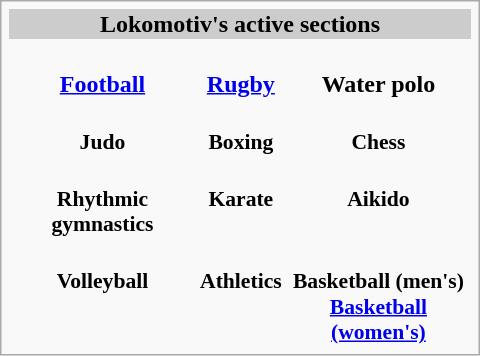<table class="infobox" style="width: 20em; font-size: 95%em;">
<tr bgcolor="#cccccc" style="text-align: center">
<th colspan="3">Lokomotiv's active sections</th>
</tr>
<tr style="text-align: center">
<td><br><strong><a href='#'>Football</a></strong></td>
<td><br><strong><a href='#'>Rugby</a></strong></td>
<td><br><strong>Water polo</strong></td>
</tr>
<tr style="font-size: 90%; text-align: center">
<td><br><strong>Judo</strong></td>
<td><br><strong>Boxing</strong></td>
<td><br><strong>Chess</strong></td>
</tr>
<tr style="font-size: 90%; text-align: center">
<td><br><strong>Rhythmic gymnastics</strong></td>
<td><br><strong>Karate</strong></td>
<td><br><strong>Aikido</strong></td>
</tr>
<tr style="font-size: 90%; text-align: center">
<td><br><strong>Volleyball</strong></td>
<td><br><strong>Athletics</strong></td>
<td><br><strong>Basketball (men's)</strong><br><strong><a href='#'>Basketball (women's)</a></strong></td>
</tr>
</table>
